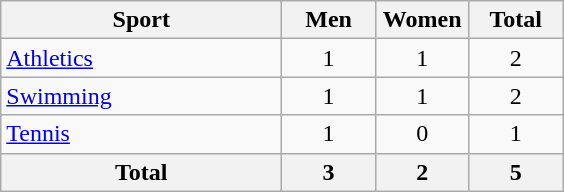<table class="wikitable sortable" style="text-align:center;">
<tr>
<th width=180>Sport</th>
<th width=55>Men</th>
<th width=55>Women</th>
<th width=55>Total</th>
</tr>
<tr>
<td align=left><a href='#'>Athletics</a></td>
<td>1</td>
<td>1</td>
<td>2</td>
</tr>
<tr>
<td align=left><a href='#'>Swimming</a></td>
<td>1</td>
<td>1</td>
<td>2</td>
</tr>
<tr>
<td align=left><a href='#'>Tennis</a></td>
<td>1</td>
<td>0</td>
<td>1</td>
</tr>
<tr>
<th>Total</th>
<th>3</th>
<th>2</th>
<th>5</th>
</tr>
</table>
